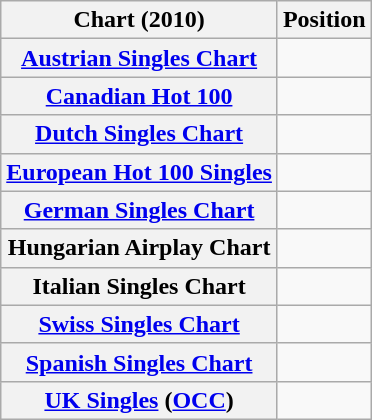<table class="wikitable sortable plainrowheaders">
<tr>
<th>Chart (2010)</th>
<th>Position</th>
</tr>
<tr>
<th scope="row"><a href='#'>Austrian Singles Chart</a></th>
<td></td>
</tr>
<tr>
<th scope="row"><a href='#'>Canadian Hot 100</a></th>
<td></td>
</tr>
<tr>
<th scope="row"><a href='#'>Dutch Singles Chart</a></th>
<td></td>
</tr>
<tr>
<th scope="row"><a href='#'>European Hot 100 Singles</a></th>
<td></td>
</tr>
<tr>
<th scope="row"><a href='#'>German Singles Chart</a></th>
<td></td>
</tr>
<tr>
<th scope="row">Hungarian Airplay Chart</th>
<td></td>
</tr>
<tr>
<th scope="row">Italian Singles Chart</th>
<td></td>
</tr>
<tr>
<th scope="row"><a href='#'>Swiss Singles Chart</a></th>
<td></td>
</tr>
<tr>
<th scope="row"><a href='#'>Spanish Singles Chart</a></th>
<td></td>
</tr>
<tr>
<th scope="row"><a href='#'>UK Singles</a> (<a href='#'>OCC</a>)</th>
<td></td>
</tr>
</table>
